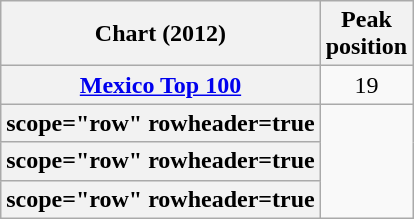<table class="wikitable">
<tr>
<th align="center">Chart (2012)</th>
<th align="center">Peak<br>position</th>
</tr>
<tr>
<th scope="row" rowheader=true><a href='#'>Mexico Top 100</a></th>
<td align="center">19</td>
</tr>
<tr>
<th>scope="row" rowheader=true</th>
</tr>
<tr>
<th>scope="row" rowheader=true</th>
</tr>
<tr>
<th>scope="row" rowheader=true</th>
</tr>
</table>
